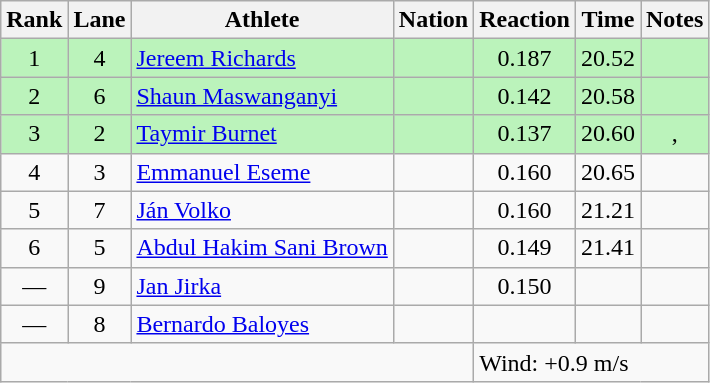<table class="wikitable sortable" style="text-align:center">
<tr>
<th>Rank</th>
<th>Lane</th>
<th>Athlete</th>
<th>Nation</th>
<th>Reaction</th>
<th>Time</th>
<th>Notes</th>
</tr>
<tr bgcolor="#bbf3bb">
<td>1</td>
<td>4</td>
<td align="left"><a href='#'>Jereem Richards</a></td>
<td align="left"></td>
<td>0.187</td>
<td>20.52</td>
<td></td>
</tr>
<tr bgcolor="#bbf3bb">
<td>2</td>
<td>6</td>
<td align="left"><a href='#'>Shaun Maswanganyi</a></td>
<td align="left"></td>
<td>0.142</td>
<td>20.58</td>
<td></td>
</tr>
<tr bgcolor="#bbf3bb">
<td>3</td>
<td>2</td>
<td align="left"><a href='#'>Taymir Burnet</a></td>
<td align="left"></td>
<td>0.137</td>
<td>20.60</td>
<td>, </td>
</tr>
<tr>
<td>4</td>
<td>3</td>
<td align="left"><a href='#'>Emmanuel Eseme</a></td>
<td align="left"></td>
<td>0.160</td>
<td>20.65</td>
<td></td>
</tr>
<tr>
<td>5</td>
<td>7</td>
<td align="left"><a href='#'>Ján Volko</a></td>
<td align="left"></td>
<td>0.160</td>
<td>21.21</td>
<td></td>
</tr>
<tr>
<td>6</td>
<td>5</td>
<td align="left"><a href='#'>Abdul Hakim Sani Brown</a></td>
<td align="left"></td>
<td>0.149</td>
<td>21.41</td>
<td></td>
</tr>
<tr>
<td data-sort-value=7>—</td>
<td>9</td>
<td align="left"><a href='#'>Jan Jirka</a></td>
<td align="left"></td>
<td>0.150</td>
<td></td>
<td></td>
</tr>
<tr>
<td data-sort-value=8>—</td>
<td>8</td>
<td align="left"><a href='#'>Bernardo Baloyes</a></td>
<td align="left"></td>
<td></td>
<td></td>
<td></td>
</tr>
<tr class="sortbottom">
<td colspan="4"></td>
<td colspan="3" style="text-align:left;">Wind: +0.9 m/s</td>
</tr>
</table>
